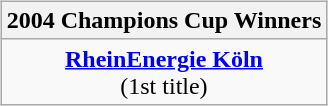<table style="width:100%;">
<tr>
<td style="vertical-align:top; width:33%;"></td>
<td style="width:33%; vertical-align:top; text-align:center;"><br><table class=wikitable style="text-align:center; margin:auto">
<tr>
<th>2004 Champions Cup Winners</th>
</tr>
<tr>
<td><strong><a href='#'>RheinEnergie Köln</a></strong><br>(1st title)</td>
</tr>
</table>
</td>
<td style="width:33%; vertical-align:top; text-align:center;"></td>
</tr>
</table>
